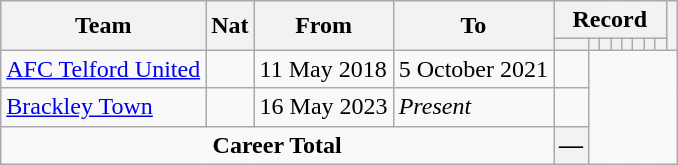<table class="wikitable" style="text-align: center">
<tr>
<th rowspan="2">Team</th>
<th rowspan="2">Nat</th>
<th rowspan="2">From</th>
<th rowspan="2">To</th>
<th colspan="8">Record</th>
<th rowspan=2></th>
</tr>
<tr>
<th></th>
<th></th>
<th></th>
<th></th>
<th></th>
<th></th>
<th></th>
<th></th>
</tr>
<tr>
<td align="left"><a href='#'>AFC Telford United</a></td>
<td></td>
<td align=left>11 May 2018</td>
<td align=left>5 October 2021<br></td>
<td></td>
</tr>
<tr>
<td align="left"><a href='#'>Brackley Town</a></td>
<td></td>
<td align=left>16 May 2023</td>
<td align=left><em>Present</em><br></td>
<td></td>
</tr>
<tr>
<td colspan=4><strong>Career Total</strong><br></td>
<th>—</th>
</tr>
</table>
